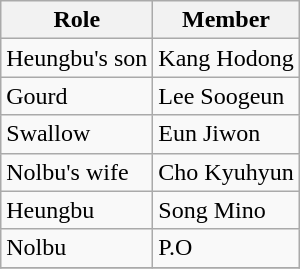<table class=wikitable mw-collapsible>
<tr>
<th>Role</th>
<th>Member</th>
</tr>
<tr>
<td>Heungbu's son</td>
<td>Kang Hodong</td>
</tr>
<tr>
<td>Gourd</td>
<td>Lee Soogeun</td>
</tr>
<tr>
<td>Swallow</td>
<td>Eun Jiwon</td>
</tr>
<tr>
<td>Nolbu's wife</td>
<td>Cho Kyuhyun</td>
</tr>
<tr>
<td>Heungbu</td>
<td>Song Mino</td>
</tr>
<tr>
<td>Nolbu</td>
<td>P.O</td>
</tr>
<tr>
</tr>
</table>
